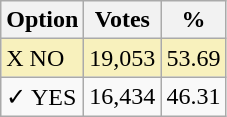<table class="wikitable">
<tr>
<th>Option</th>
<th>Votes</th>
<th>%</th>
</tr>
<tr>
<td style=background:#f8f1bd>X NO</td>
<td style=background:#f8f1bd>19,053</td>
<td style=background:#f8f1bd>53.69</td>
</tr>
<tr>
<td>✓ YES</td>
<td>16,434</td>
<td>46.31</td>
</tr>
</table>
